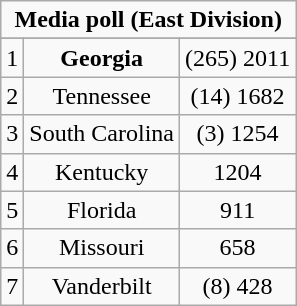<table class="wikitable" style="display: inline-table;">
<tr>
<td align="center" Colspan="3"><strong>Media poll (East Division)</strong></td>
</tr>
<tr align="center">
</tr>
<tr align="center">
<td>1</td>
<td><strong>Georgia</strong></td>
<td>(265) 2011</td>
</tr>
<tr align="center">
<td>2</td>
<td>Tennessee</td>
<td>(14) 1682</td>
</tr>
<tr align="center">
<td>3</td>
<td>South Carolina</td>
<td>(3) 1254</td>
</tr>
<tr align="center">
<td>4</td>
<td>Kentucky</td>
<td>1204</td>
</tr>
<tr align="center">
<td>5</td>
<td>Florida</td>
<td>911</td>
</tr>
<tr align="center">
<td>6</td>
<td>Missouri</td>
<td>658</td>
</tr>
<tr align="center">
<td>7</td>
<td>Vanderbilt</td>
<td>(8) 428</td>
</tr>
</table>
